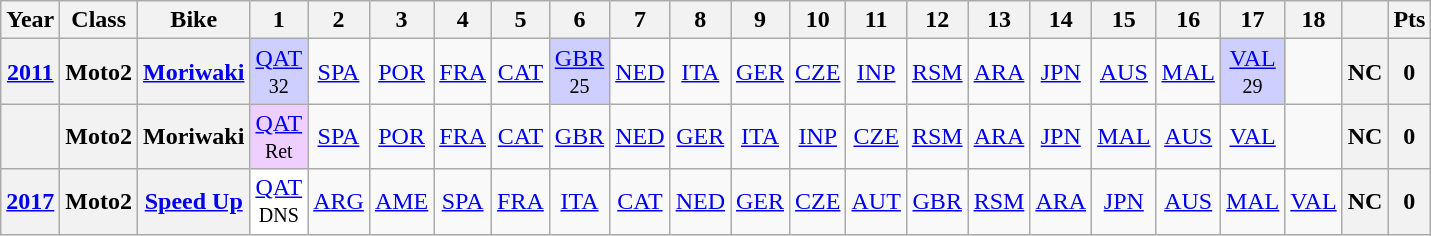<table class="wikitable" style="text-align:center">
<tr>
<th>Year</th>
<th>Class</th>
<th>Bike</th>
<th>1</th>
<th>2</th>
<th>3</th>
<th>4</th>
<th>5</th>
<th>6</th>
<th>7</th>
<th>8</th>
<th>9</th>
<th>10</th>
<th>11</th>
<th>12</th>
<th>13</th>
<th>14</th>
<th>15</th>
<th>16</th>
<th>17</th>
<th>18</th>
<th></th>
<th>Pts</th>
</tr>
<tr>
<th><a href='#'>2011</a></th>
<th>Moto2</th>
<th><a href='#'>Moriwaki</a></th>
<td style="background:#cfcfff;"><a href='#'>QAT</a><br><small>32</small></td>
<td><a href='#'>SPA</a></td>
<td><a href='#'>POR</a></td>
<td><a href='#'>FRA</a></td>
<td><a href='#'>CAT</a></td>
<td style="background:#cfcfff;"><a href='#'>GBR</a><br><small>25</small></td>
<td><a href='#'>NED</a></td>
<td><a href='#'>ITA</a></td>
<td><a href='#'>GER</a></td>
<td><a href='#'>CZE</a></td>
<td><a href='#'>INP</a></td>
<td><a href='#'>RSM</a></td>
<td><a href='#'>ARA</a></td>
<td><a href='#'>JPN</a></td>
<td><a href='#'>AUS</a></td>
<td><a href='#'>MAL</a></td>
<td style="background:#cfcfff;"><a href='#'>VAL</a><br><small>29</small></td>
<td></td>
<th>NC</th>
<th>0</th>
</tr>
<tr>
<th></th>
<th>Moto2</th>
<th>Moriwaki</th>
<td style="background:#efcfff;"><a href='#'>QAT</a><br><small>Ret</small></td>
<td><a href='#'>SPA</a></td>
<td><a href='#'>POR</a></td>
<td><a href='#'>FRA</a></td>
<td><a href='#'>CAT</a></td>
<td><a href='#'>GBR</a></td>
<td><a href='#'>NED</a></td>
<td><a href='#'>GER</a></td>
<td><a href='#'>ITA</a></td>
<td><a href='#'>INP</a></td>
<td><a href='#'>CZE</a></td>
<td><a href='#'>RSM</a></td>
<td><a href='#'>ARA</a></td>
<td><a href='#'>JPN</a></td>
<td><a href='#'>MAL</a></td>
<td><a href='#'>AUS</a></td>
<td><a href='#'>VAL</a></td>
<td></td>
<th>NC</th>
<th>0</th>
</tr>
<tr>
<th><a href='#'>2017</a></th>
<th>Moto2</th>
<th><a href='#'>Speed Up</a></th>
<td style="background:#ffffff;"><a href='#'>QAT</a><br><small>DNS</small></td>
<td><a href='#'>ARG</a></td>
<td><a href='#'>AME</a></td>
<td><a href='#'>SPA</a></td>
<td><a href='#'>FRA</a></td>
<td><a href='#'>ITA</a></td>
<td><a href='#'>CAT</a></td>
<td><a href='#'>NED</a></td>
<td><a href='#'>GER</a></td>
<td><a href='#'>CZE</a></td>
<td><a href='#'>AUT</a></td>
<td><a href='#'>GBR</a></td>
<td><a href='#'>RSM</a></td>
<td><a href='#'>ARA</a></td>
<td><a href='#'>JPN</a></td>
<td><a href='#'>AUS</a></td>
<td><a href='#'>MAL</a></td>
<td><a href='#'>VAL</a></td>
<th>NC</th>
<th>0</th>
</tr>
</table>
